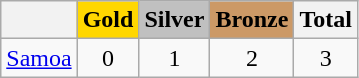<table class="wikitable">
<tr>
<th></th>
<th style="background-color:gold">Gold</th>
<th style="background-color:silver">Silver</th>
<th style="background-color:#CC9966">Bronze</th>
<th>Total</th>
</tr>
<tr align="center">
<td> <a href='#'>Samoa</a></td>
<td>0</td>
<td>1</td>
<td>2</td>
<td>3</td>
</tr>
</table>
